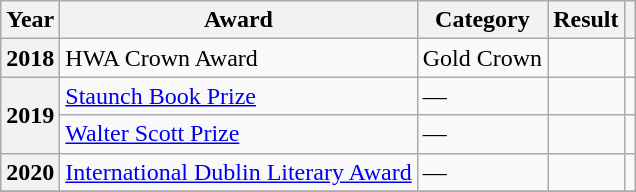<table class="wikitable sortable">
<tr>
<th>Year</th>
<th>Award</th>
<th>Category</th>
<th>Result</th>
<th></th>
</tr>
<tr>
<th>2018</th>
<td>HWA Crown Award</td>
<td>Gold Crown</td>
<td></td>
<td></td>
</tr>
<tr>
<th rowspan="2">2019</th>
<td><a href='#'>Staunch Book Prize</a></td>
<td>—</td>
<td></td>
<td></td>
</tr>
<tr>
<td><a href='#'>Walter Scott Prize</a></td>
<td>—</td>
<td></td>
<td></td>
</tr>
<tr>
<th>2020</th>
<td><a href='#'>International Dublin Literary Award</a></td>
<td>—</td>
<td></td>
<td></td>
</tr>
<tr>
</tr>
</table>
